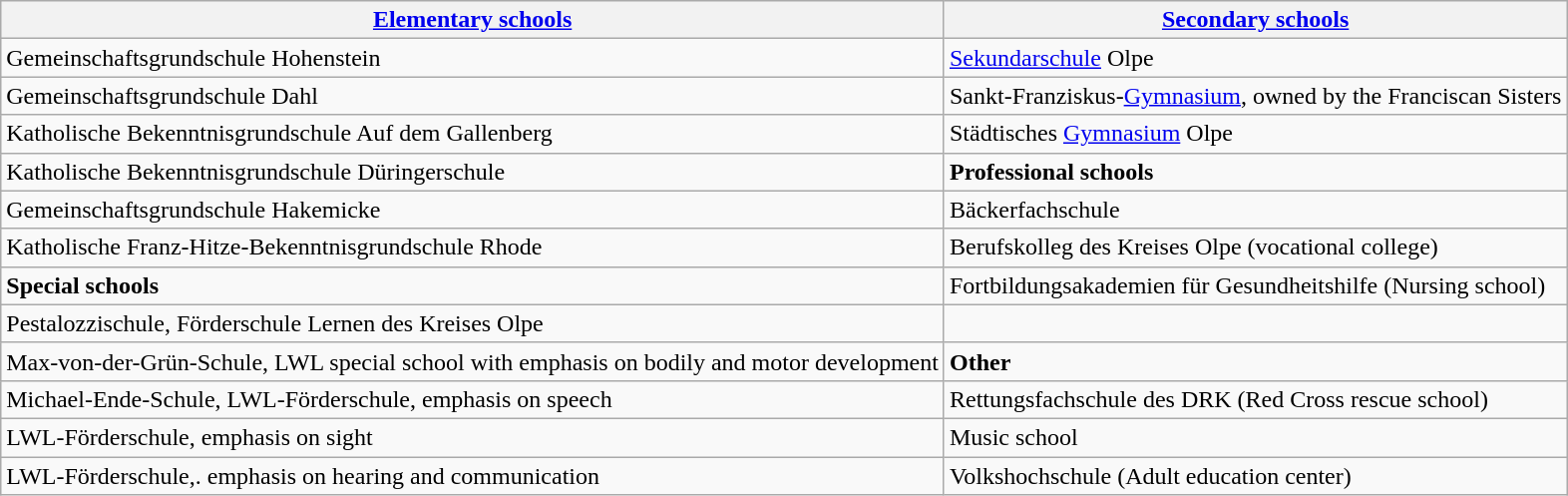<table class="wikitable">
<tr>
<th class="bgcolor6"><a href='#'>Elementary schools</a></th>
<th class="bgcolor8"><a href='#'>Secondary schools</a></th>
</tr>
<tr>
<td class="bgcolor6">Gemeinschaftsgrundschule Hohenstein</td>
<td class="bgcolor8"><a href='#'>Sekundarschule</a> Olpe</td>
</tr>
<tr>
<td class="bgcolor6">Gemeinschaftsgrundschule Dahl</td>
<td class="bgcolor8">Sankt-Franziskus-<a href='#'>Gymnasium</a>, owned by the Franciscan Sisters</td>
</tr>
<tr>
<td class="bgcolor6">Katholische Bekenntnisgrundschule Auf dem Gallenberg</td>
<td class="bgcolor8">Städtisches <a href='#'>Gymnasium</a> Olpe</td>
</tr>
<tr>
<td class="bgcolor6">Katholische Bekenntnisgrundschule Düringerschule</td>
<td class="bgcolor7"><strong>Professional schools</strong></td>
</tr>
<tr>
<td class="bgcolor6">Gemeinschaftsgrundschule Hakemicke</td>
<td class="bgcolor7">Bäckerfachschule</td>
</tr>
<tr>
<td class="bgcolor6">Katholische Franz-Hitze-Bekenntnisgrundschule Rhode</td>
<td class="bgcolor7">Berufskolleg des Kreises Olpe (vocational college)</td>
</tr>
<tr>
<td class="bgcolor8"><strong>Special schools</strong></td>
<td class="bgcolor7">Fortbildungsakademien für Gesundheitshilfe (Nursing school)</td>
</tr>
<tr>
<td class="bgcolor8">Pestalozzischule, Förderschule Lernen des Kreises Olpe</td>
<td class="bgcolor7"></td>
</tr>
<tr>
<td class="bgcolor8">Max-von-der-Grün-Schule, LWL special school with emphasis on bodily and motor development</td>
<td class="bgcolor6"><strong>Other</strong></td>
</tr>
<tr>
<td class="bgcolor8">Michael-Ende-Schule, LWL-Förderschule, emphasis on speech</td>
<td class="bgcolor6">Rettungsfachschule des DRK (Red Cross rescue school)</td>
</tr>
<tr>
<td class="bgcolor8">LWL-Förderschule, emphasis on sight</td>
<td class="bgcolor6">Music school</td>
</tr>
<tr>
<td class="bgcolor8">LWL-Förderschule,. emphasis on hearing and communication</td>
<td class="bgcolor6">Volkshochschule (Adult education center)</td>
</tr>
</table>
